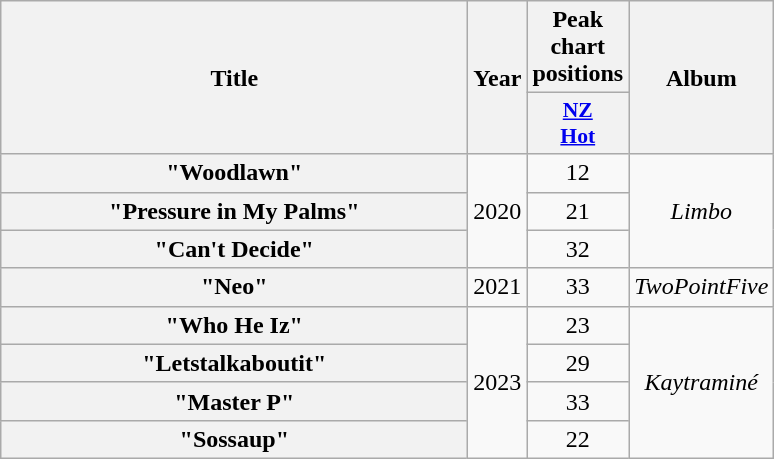<table class="wikitable plainrowheaders" style="text-align:center;">
<tr>
<th scope="col" rowspan="2" style="width:19em;">Title</th>
<th scope="col" rowspan="2" style="width:1em;">Year</th>
<th scope="col" colspan="1">Peak chart positions</th>
<th scope="col" rowspan="2">Album</th>
</tr>
<tr>
<th scope="col" style="width:3em;font-size:90%;"><a href='#'>NZ<br>Hot</a><br></th>
</tr>
<tr>
<th scope="row">"Woodlawn"</th>
<td rowspan="3">2020</td>
<td>12</td>
<td rowspan="3"><em>Limbo</em></td>
</tr>
<tr>
<th scope="row">"Pressure in My Palms"<br></th>
<td>21</td>
</tr>
<tr>
<th scope="row">"Can't Decide"</th>
<td>32</td>
</tr>
<tr>
<th scope="row">"Neo"</th>
<td>2021</td>
<td>33</td>
<td><em>TwoPointFive</em></td>
</tr>
<tr>
<th scope="row">"Who He Iz"<br></th>
<td rowspan="4">2023</td>
<td>23</td>
<td rowspan="4"><em>Kaytraminé</em></td>
</tr>
<tr>
<th scope="row">"Letstalkaboutit"<br></th>
<td>29</td>
</tr>
<tr>
<th scope="row">"Master P"<br></th>
<td>33</td>
</tr>
<tr>
<th scope="row">"Sossaup"<br></th>
<td>22</td>
</tr>
</table>
